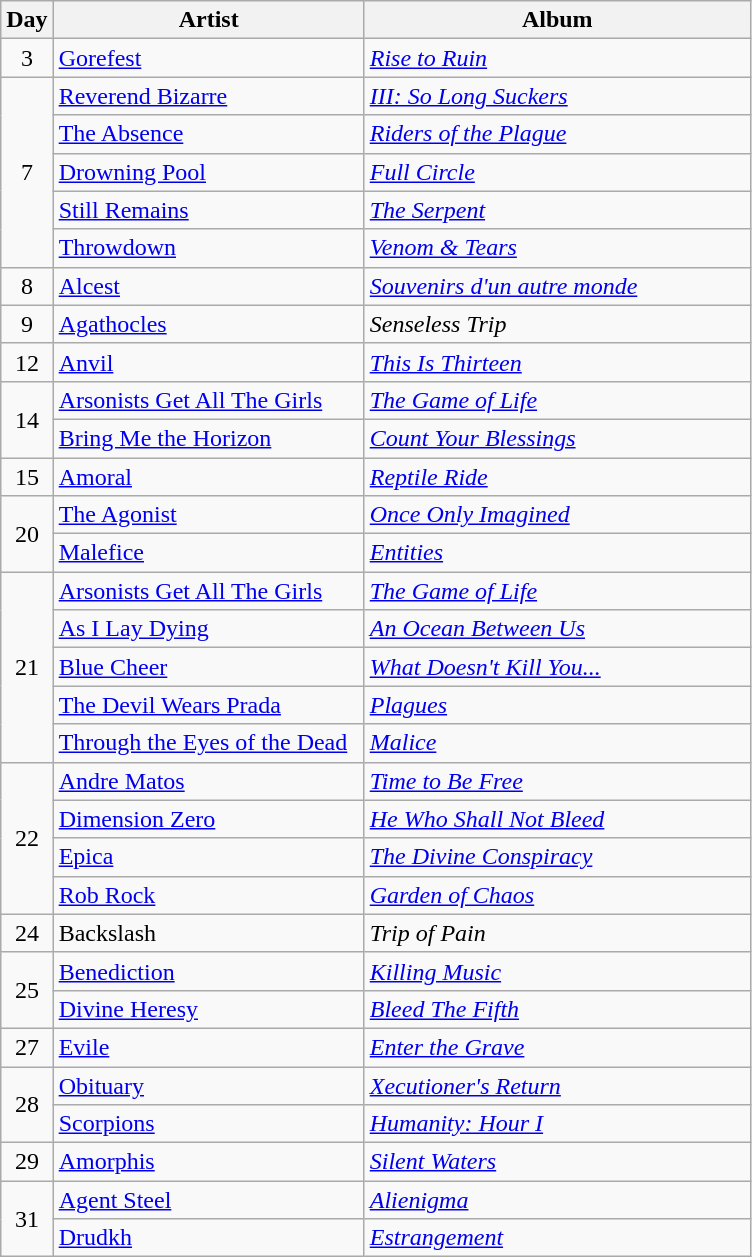<table class="wikitable" border="1">
<tr>
<th>Day</th>
<th width="200">Artist</th>
<th width="250">Album</th>
</tr>
<tr>
<td align="center">3</td>
<td><a href='#'>Gorefest</a></td>
<td><em><a href='#'>Rise to Ruin</a></em></td>
</tr>
<tr>
<td align="center" rowspan="5">7</td>
<td><a href='#'>Reverend Bizarre</a></td>
<td><em><a href='#'>III: So Long Suckers</a></em></td>
</tr>
<tr>
<td><a href='#'>The Absence</a></td>
<td><em><a href='#'>Riders of the Plague</a></em></td>
</tr>
<tr>
<td><a href='#'>Drowning Pool</a></td>
<td><em><a href='#'>Full Circle</a></em></td>
</tr>
<tr>
<td><a href='#'>Still Remains</a></td>
<td><em><a href='#'>The Serpent</a></em></td>
</tr>
<tr>
<td><a href='#'>Throwdown</a></td>
<td><em><a href='#'>Venom & Tears</a></em></td>
</tr>
<tr>
<td align="center">8</td>
<td><a href='#'>Alcest</a></td>
<td><em><a href='#'>Souvenirs d'un autre monde</a></em></td>
</tr>
<tr>
<td align="center">9</td>
<td><a href='#'>Agathocles</a></td>
<td><em>Senseless Trip</em></td>
</tr>
<tr>
<td align="center">12</td>
<td><a href='#'>Anvil</a></td>
<td><em><a href='#'>This Is Thirteen</a></em></td>
</tr>
<tr>
<td align="center" rowspan="2">14</td>
<td><a href='#'>Arsonists Get All The Girls</a></td>
<td><em><a href='#'>The Game of Life</a></em></td>
</tr>
<tr>
<td><a href='#'>Bring Me the Horizon</a></td>
<td><em><a href='#'>Count Your Blessings</a></em></td>
</tr>
<tr>
<td align="center">15</td>
<td><a href='#'>Amoral</a></td>
<td><em><a href='#'>Reptile Ride</a></em></td>
</tr>
<tr>
<td align="center" rowspan="2">20</td>
<td><a href='#'>The Agonist</a></td>
<td><em><a href='#'>Once Only Imagined</a></em></td>
</tr>
<tr>
<td><a href='#'>Malefice</a></td>
<td><em><a href='#'>Entities</a></em></td>
</tr>
<tr>
<td align="center" rowspan="5">21</td>
<td><a href='#'>Arsonists Get All The Girls</a></td>
<td><em><a href='#'>The Game of Life</a></em></td>
</tr>
<tr>
<td><a href='#'>As I Lay Dying</a></td>
<td><em><a href='#'>An Ocean Between Us</a></em></td>
</tr>
<tr>
<td><a href='#'>Blue Cheer</a></td>
<td><em><a href='#'>What Doesn't Kill You...</a></em></td>
</tr>
<tr>
<td><a href='#'>The Devil Wears Prada</a></td>
<td><em><a href='#'>Plagues</a></em></td>
</tr>
<tr>
<td><a href='#'>Through the Eyes of the Dead</a></td>
<td><em><a href='#'>Malice</a></em></td>
</tr>
<tr>
<td align="center" rowspan="4">22</td>
<td><a href='#'>Andre Matos</a></td>
<td><em><a href='#'>Time to Be Free</a></em></td>
</tr>
<tr>
<td><a href='#'>Dimension Zero</a></td>
<td><em><a href='#'>He Who Shall Not Bleed</a></em></td>
</tr>
<tr>
<td><a href='#'>Epica</a></td>
<td><em><a href='#'>The Divine Conspiracy</a></em></td>
</tr>
<tr>
<td><a href='#'>Rob Rock</a></td>
<td><em><a href='#'>Garden of Chaos</a></em></td>
</tr>
<tr>
<td align="center">24</td>
<td>Backslash</td>
<td><em>Trip of Pain</em></td>
</tr>
<tr>
<td align="center" rowspan="2">25</td>
<td><a href='#'>Benediction</a></td>
<td><em><a href='#'>Killing Music</a></em></td>
</tr>
<tr>
<td><a href='#'>Divine Heresy</a></td>
<td><em><a href='#'>Bleed The Fifth</a></em></td>
</tr>
<tr>
<td align="center">27</td>
<td><a href='#'>Evile</a></td>
<td><em><a href='#'>Enter the Grave</a></em></td>
</tr>
<tr>
<td align="center" rowspan="2">28</td>
<td><a href='#'>Obituary</a></td>
<td><em><a href='#'>Xecutioner's Return</a></em></td>
</tr>
<tr>
<td><a href='#'>Scorpions</a></td>
<td><em><a href='#'>Humanity: Hour I</a></em></td>
</tr>
<tr>
<td align="center">29</td>
<td><a href='#'>Amorphis</a></td>
<td><em><a href='#'>Silent Waters</a></em></td>
</tr>
<tr>
<td align="center" rowspan="2">31</td>
<td><a href='#'>Agent Steel</a></td>
<td><em><a href='#'>Alienigma</a></em></td>
</tr>
<tr>
<td><a href='#'>Drudkh</a></td>
<td><em><a href='#'>Estrangement</a></em></td>
</tr>
</table>
